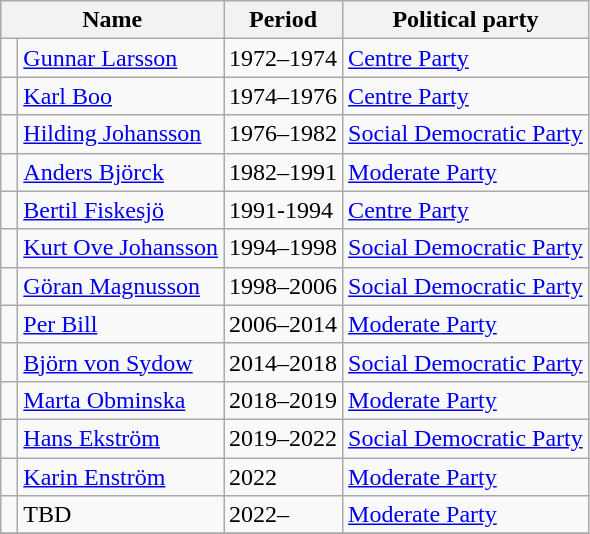<table class="wikitable">
<tr>
<th colspan="2">Name</th>
<th>Period</th>
<th>Political party</th>
</tr>
<tr>
<td bgcolor=> </td>
<td><a href='#'>Gunnar Larsson</a></td>
<td>1972–1974</td>
<td><a href='#'>Centre Party</a></td>
</tr>
<tr>
<td bgcolor=> </td>
<td><a href='#'>Karl Boo</a></td>
<td>1974–1976</td>
<td><a href='#'>Centre Party</a></td>
</tr>
<tr>
<td bgcolor=> </td>
<td><a href='#'>Hilding Johansson</a></td>
<td>1976–1982</td>
<td><a href='#'>Social Democratic Party</a></td>
</tr>
<tr>
<td bgcolor=> </td>
<td><a href='#'>Anders Björck</a></td>
<td>1982–1991</td>
<td><a href='#'>Moderate Party</a></td>
</tr>
<tr>
<td bgcolor=> </td>
<td><a href='#'>Bertil Fiskesjö</a></td>
<td>1991-1994</td>
<td><a href='#'>Centre Party</a></td>
</tr>
<tr>
<td bgcolor=> </td>
<td><a href='#'>Kurt Ove Johansson</a></td>
<td>1994–1998</td>
<td><a href='#'>Social Democratic Party</a></td>
</tr>
<tr>
<td bgcolor=> </td>
<td><a href='#'>Göran Magnusson</a></td>
<td>1998–2006</td>
<td><a href='#'>Social Democratic Party</a></td>
</tr>
<tr>
<td bgcolor=> </td>
<td><a href='#'>Per Bill</a></td>
<td>2006–2014</td>
<td><a href='#'>Moderate Party</a></td>
</tr>
<tr>
<td bgcolor=> </td>
<td><a href='#'>Björn von Sydow</a></td>
<td>2014–2018</td>
<td><a href='#'>Social Democratic Party</a></td>
</tr>
<tr>
<td bgcolor=> </td>
<td><a href='#'>Marta Obminska</a></td>
<td>2018–2019</td>
<td><a href='#'>Moderate Party</a></td>
</tr>
<tr>
<td bgcolor=> </td>
<td><a href='#'>Hans Ekström</a></td>
<td>2019–2022</td>
<td><a href='#'>Social Democratic Party</a></td>
</tr>
<tr>
<td bgcolor=> </td>
<td><a href='#'>Karin Enström</a></td>
<td>2022</td>
<td><a href='#'>Moderate Party</a></td>
</tr>
<tr>
<td bgcolor=> </td>
<td>TBD</td>
<td>2022–</td>
<td><a href='#'>Moderate Party</a></td>
</tr>
<tr>
</tr>
</table>
